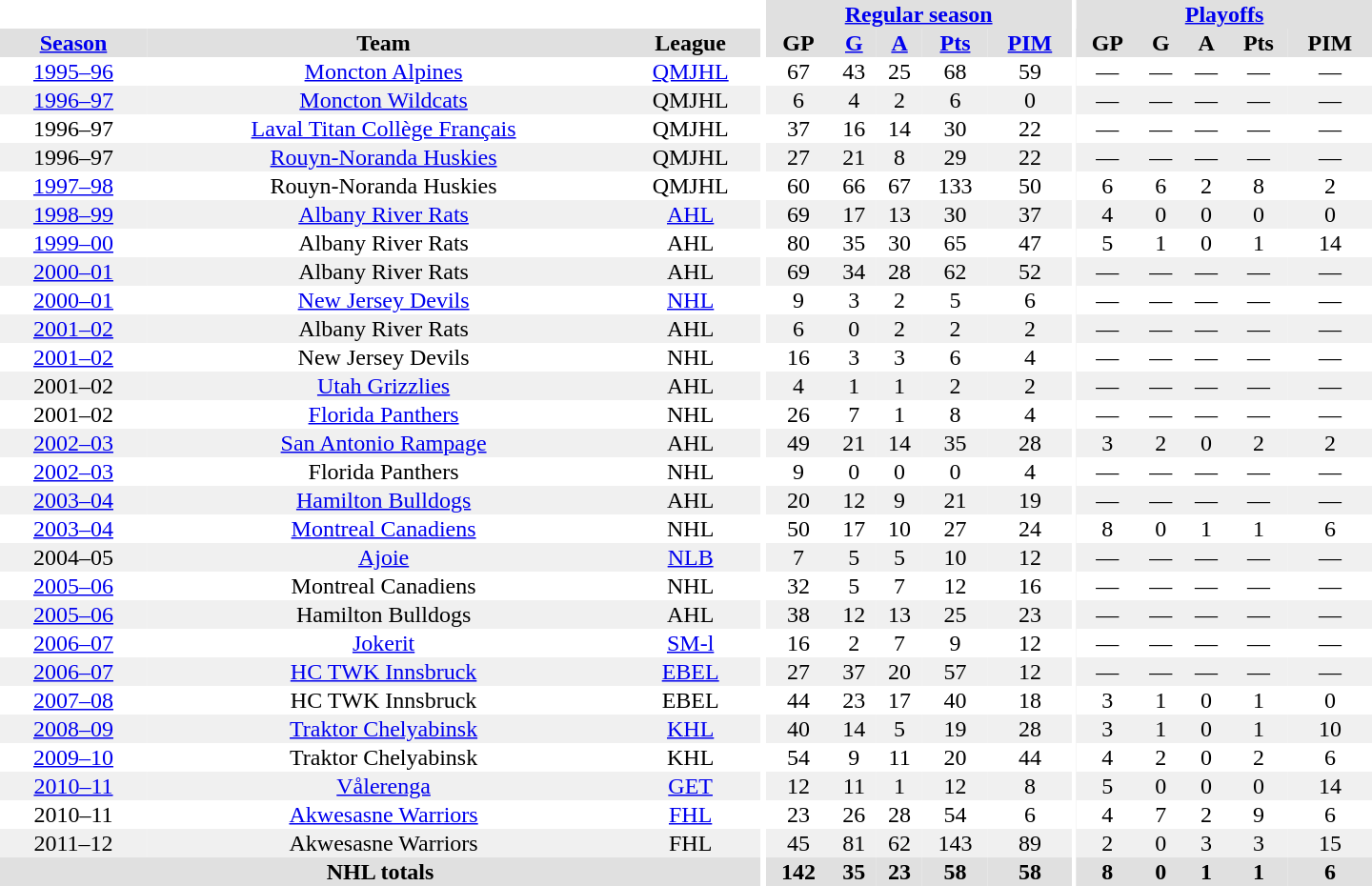<table border="0" cellpadding="1" cellspacing="0" style="text-align:center; width:60em">
<tr bgcolor="#e0e0e0">
<th colspan="3" bgcolor="#ffffff"></th>
<th rowspan="99" bgcolor="#ffffff"></th>
<th colspan="5"><a href='#'>Regular season</a></th>
<th rowspan="99" bgcolor="#ffffff"></th>
<th colspan="5"><a href='#'>Playoffs</a></th>
</tr>
<tr bgcolor="#e0e0e0">
<th><a href='#'>Season</a></th>
<th>Team</th>
<th>League</th>
<th>GP</th>
<th><a href='#'>G</a></th>
<th><a href='#'>A</a></th>
<th><a href='#'>Pts</a></th>
<th><a href='#'>PIM</a></th>
<th>GP</th>
<th>G</th>
<th>A</th>
<th>Pts</th>
<th>PIM</th>
</tr>
<tr ALIGN="center">
<td><a href='#'>1995–96</a></td>
<td><a href='#'>Moncton Alpines</a></td>
<td><a href='#'>QMJHL</a></td>
<td>67</td>
<td>43</td>
<td>25</td>
<td>68</td>
<td>59</td>
<td>—</td>
<td>—</td>
<td>—</td>
<td>—</td>
<td>—</td>
</tr>
<tr ALIGN="center" bgcolor="#f0f0f0">
<td><a href='#'>1996–97</a></td>
<td><a href='#'>Moncton Wildcats</a></td>
<td>QMJHL</td>
<td>6</td>
<td>4</td>
<td>2</td>
<td>6</td>
<td>0</td>
<td>—</td>
<td>—</td>
<td>—</td>
<td>—</td>
<td>—</td>
</tr>
<tr ALIGN="center">
<td>1996–97</td>
<td><a href='#'>Laval Titan Collège Français</a></td>
<td>QMJHL</td>
<td>37</td>
<td>16</td>
<td>14</td>
<td>30</td>
<td>22</td>
<td>—</td>
<td>—</td>
<td>—</td>
<td>—</td>
<td>—</td>
</tr>
<tr ALIGN="center" bgcolor="#f0f0f0">
<td>1996–97</td>
<td><a href='#'>Rouyn-Noranda Huskies</a></td>
<td>QMJHL</td>
<td>27</td>
<td>21</td>
<td>8</td>
<td>29</td>
<td>22</td>
<td>—</td>
<td>—</td>
<td>—</td>
<td>—</td>
<td>—</td>
</tr>
<tr ALIGN="center">
<td><a href='#'>1997–98</a></td>
<td>Rouyn-Noranda Huskies</td>
<td>QMJHL</td>
<td>60</td>
<td>66</td>
<td>67</td>
<td>133</td>
<td>50</td>
<td>6</td>
<td>6</td>
<td>2</td>
<td>8</td>
<td>2</td>
</tr>
<tr ALIGN="center" bgcolor="#f0f0f0">
<td><a href='#'>1998–99</a></td>
<td><a href='#'>Albany River Rats</a></td>
<td><a href='#'>AHL</a></td>
<td>69</td>
<td>17</td>
<td>13</td>
<td>30</td>
<td>37</td>
<td>4</td>
<td>0</td>
<td>0</td>
<td>0</td>
<td>0</td>
</tr>
<tr ALIGN="center">
<td><a href='#'>1999–00</a></td>
<td>Albany River Rats</td>
<td>AHL</td>
<td>80</td>
<td>35</td>
<td>30</td>
<td>65</td>
<td>47</td>
<td>5</td>
<td>1</td>
<td>0</td>
<td>1</td>
<td>14</td>
</tr>
<tr ALIGN="center" bgcolor="#f0f0f0">
<td><a href='#'>2000–01</a></td>
<td>Albany River Rats</td>
<td>AHL</td>
<td>69</td>
<td>34</td>
<td>28</td>
<td>62</td>
<td>52</td>
<td>—</td>
<td>—</td>
<td>—</td>
<td>—</td>
<td>—</td>
</tr>
<tr ALIGN="center">
<td><a href='#'>2000–01</a></td>
<td><a href='#'>New Jersey Devils</a></td>
<td><a href='#'>NHL</a></td>
<td>9</td>
<td>3</td>
<td>2</td>
<td>5</td>
<td>6</td>
<td>—</td>
<td>—</td>
<td>—</td>
<td>—</td>
<td>—</td>
</tr>
<tr ALIGN="center" bgcolor="#f0f0f0">
<td><a href='#'>2001–02</a></td>
<td>Albany River Rats</td>
<td>AHL</td>
<td>6</td>
<td>0</td>
<td>2</td>
<td>2</td>
<td>2</td>
<td>—</td>
<td>—</td>
<td>—</td>
<td>—</td>
<td>—</td>
</tr>
<tr ALIGN="center">
<td><a href='#'>2001–02</a></td>
<td>New Jersey Devils</td>
<td>NHL</td>
<td>16</td>
<td>3</td>
<td>3</td>
<td>6</td>
<td>4</td>
<td>—</td>
<td>—</td>
<td>—</td>
<td>—</td>
<td>—</td>
</tr>
<tr ALIGN="center" bgcolor="#f0f0f0">
<td>2001–02</td>
<td><a href='#'>Utah Grizzlies</a></td>
<td>AHL</td>
<td>4</td>
<td>1</td>
<td>1</td>
<td>2</td>
<td>2</td>
<td>—</td>
<td>—</td>
<td>—</td>
<td>—</td>
<td>—</td>
</tr>
<tr ALIGN="center">
<td>2001–02</td>
<td><a href='#'>Florida Panthers</a></td>
<td>NHL</td>
<td>26</td>
<td>7</td>
<td>1</td>
<td>8</td>
<td>4</td>
<td>—</td>
<td>—</td>
<td>—</td>
<td>—</td>
<td>—</td>
</tr>
<tr ALIGN="center" bgcolor="#f0f0f0">
<td><a href='#'>2002–03</a></td>
<td><a href='#'>San Antonio Rampage</a></td>
<td>AHL</td>
<td>49</td>
<td>21</td>
<td>14</td>
<td>35</td>
<td>28</td>
<td>3</td>
<td>2</td>
<td>0</td>
<td>2</td>
<td>2</td>
</tr>
<tr ALIGN="center">
<td><a href='#'>2002–03</a></td>
<td>Florida Panthers</td>
<td>NHL</td>
<td>9</td>
<td>0</td>
<td>0</td>
<td>0</td>
<td>4</td>
<td>—</td>
<td>—</td>
<td>—</td>
<td>—</td>
<td>—</td>
</tr>
<tr ALIGN="center" bgcolor="#f0f0f0">
<td><a href='#'>2003–04</a></td>
<td><a href='#'>Hamilton Bulldogs</a></td>
<td>AHL</td>
<td>20</td>
<td>12</td>
<td>9</td>
<td>21</td>
<td>19</td>
<td>—</td>
<td>—</td>
<td>—</td>
<td>—</td>
<td>—</td>
</tr>
<tr ALIGN="center">
<td><a href='#'>2003–04</a></td>
<td><a href='#'>Montreal Canadiens</a></td>
<td>NHL</td>
<td>50</td>
<td>17</td>
<td>10</td>
<td>27</td>
<td>24</td>
<td>8</td>
<td>0</td>
<td>1</td>
<td>1</td>
<td>6</td>
</tr>
<tr ALIGN="center" bgcolor="#f0f0f0">
<td>2004–05</td>
<td><a href='#'>Ajoie</a></td>
<td><a href='#'>NLB</a></td>
<td>7</td>
<td>5</td>
<td>5</td>
<td>10</td>
<td>12</td>
<td>—</td>
<td>—</td>
<td>—</td>
<td>—</td>
<td>—</td>
</tr>
<tr ALIGN="center">
<td><a href='#'>2005–06</a></td>
<td>Montreal Canadiens</td>
<td>NHL</td>
<td>32</td>
<td>5</td>
<td>7</td>
<td>12</td>
<td>16</td>
<td>—</td>
<td>—</td>
<td>—</td>
<td>—</td>
<td>—</td>
</tr>
<tr ALIGN="center" bgcolor="#f0f0f0">
<td><a href='#'>2005–06</a></td>
<td>Hamilton Bulldogs</td>
<td>AHL</td>
<td>38</td>
<td>12</td>
<td>13</td>
<td>25</td>
<td>23</td>
<td>—</td>
<td>—</td>
<td>—</td>
<td>—</td>
<td>—</td>
</tr>
<tr ALIGN="center">
<td><a href='#'>2006–07</a></td>
<td><a href='#'>Jokerit</a></td>
<td><a href='#'>SM-l</a></td>
<td>16</td>
<td>2</td>
<td>7</td>
<td>9</td>
<td>12</td>
<td>—</td>
<td>—</td>
<td>—</td>
<td>—</td>
<td>—</td>
</tr>
<tr ALIGN="center" bgcolor="#f0f0f0">
<td><a href='#'>2006–07</a></td>
<td><a href='#'>HC TWK Innsbruck</a></td>
<td><a href='#'>EBEL</a></td>
<td>27</td>
<td>37</td>
<td>20</td>
<td>57</td>
<td>12</td>
<td>—</td>
<td>—</td>
<td>—</td>
<td>—</td>
<td>—</td>
</tr>
<tr ALIGN="center">
<td><a href='#'>2007–08</a></td>
<td>HC TWK Innsbruck</td>
<td>EBEL</td>
<td>44</td>
<td>23</td>
<td>17</td>
<td>40</td>
<td>18</td>
<td>3</td>
<td>1</td>
<td>0</td>
<td>1</td>
<td>0</td>
</tr>
<tr ALIGN="center" bgcolor="#f0f0f0">
<td><a href='#'>2008–09</a></td>
<td><a href='#'>Traktor Chelyabinsk</a></td>
<td><a href='#'>KHL</a></td>
<td>40</td>
<td>14</td>
<td>5</td>
<td>19</td>
<td>28</td>
<td>3</td>
<td>1</td>
<td>0</td>
<td>1</td>
<td>10</td>
</tr>
<tr ALIGN="center">
<td><a href='#'>2009–10</a></td>
<td>Traktor Chelyabinsk</td>
<td>KHL</td>
<td>54</td>
<td>9</td>
<td>11</td>
<td>20</td>
<td>44</td>
<td>4</td>
<td>2</td>
<td>0</td>
<td>2</td>
<td>6</td>
</tr>
<tr ALIGN="center" bgcolor="#f0f0f0">
<td><a href='#'>2010–11</a></td>
<td><a href='#'>Vålerenga</a></td>
<td><a href='#'>GET</a></td>
<td>12</td>
<td>11</td>
<td>1</td>
<td>12</td>
<td>8</td>
<td>5</td>
<td>0</td>
<td>0</td>
<td>0</td>
<td>14</td>
</tr>
<tr ALIGN="center">
<td>2010–11</td>
<td><a href='#'>Akwesasne Warriors</a></td>
<td><a href='#'>FHL</a></td>
<td>23</td>
<td>26</td>
<td>28</td>
<td>54</td>
<td>6</td>
<td>4</td>
<td>7</td>
<td>2</td>
<td>9</td>
<td>6</td>
</tr>
<tr ALIGN="center" bgcolor="#f0f0f0">
<td>2011–12</td>
<td>Akwesasne Warriors</td>
<td>FHL</td>
<td>45</td>
<td>81</td>
<td>62</td>
<td>143</td>
<td>89</td>
<td>2</td>
<td>0</td>
<td>3</td>
<td>3</td>
<td>15</td>
</tr>
<tr ALIGN="center" bgcolor="#e0e0e0">
<th colspan="3">NHL totals</th>
<th>142</th>
<th>35</th>
<th>23</th>
<th>58</th>
<th>58</th>
<th>8</th>
<th>0</th>
<th>1</th>
<th>1</th>
<th>6</th>
</tr>
</table>
